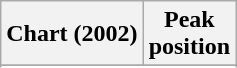<table class="wikitable sortable plainrowheaders" style="text-align:center">
<tr>
<th scope="col">Chart (2002)</th>
<th scope="col">Peak<br>position</th>
</tr>
<tr>
</tr>
<tr>
</tr>
<tr>
</tr>
<tr>
</tr>
</table>
